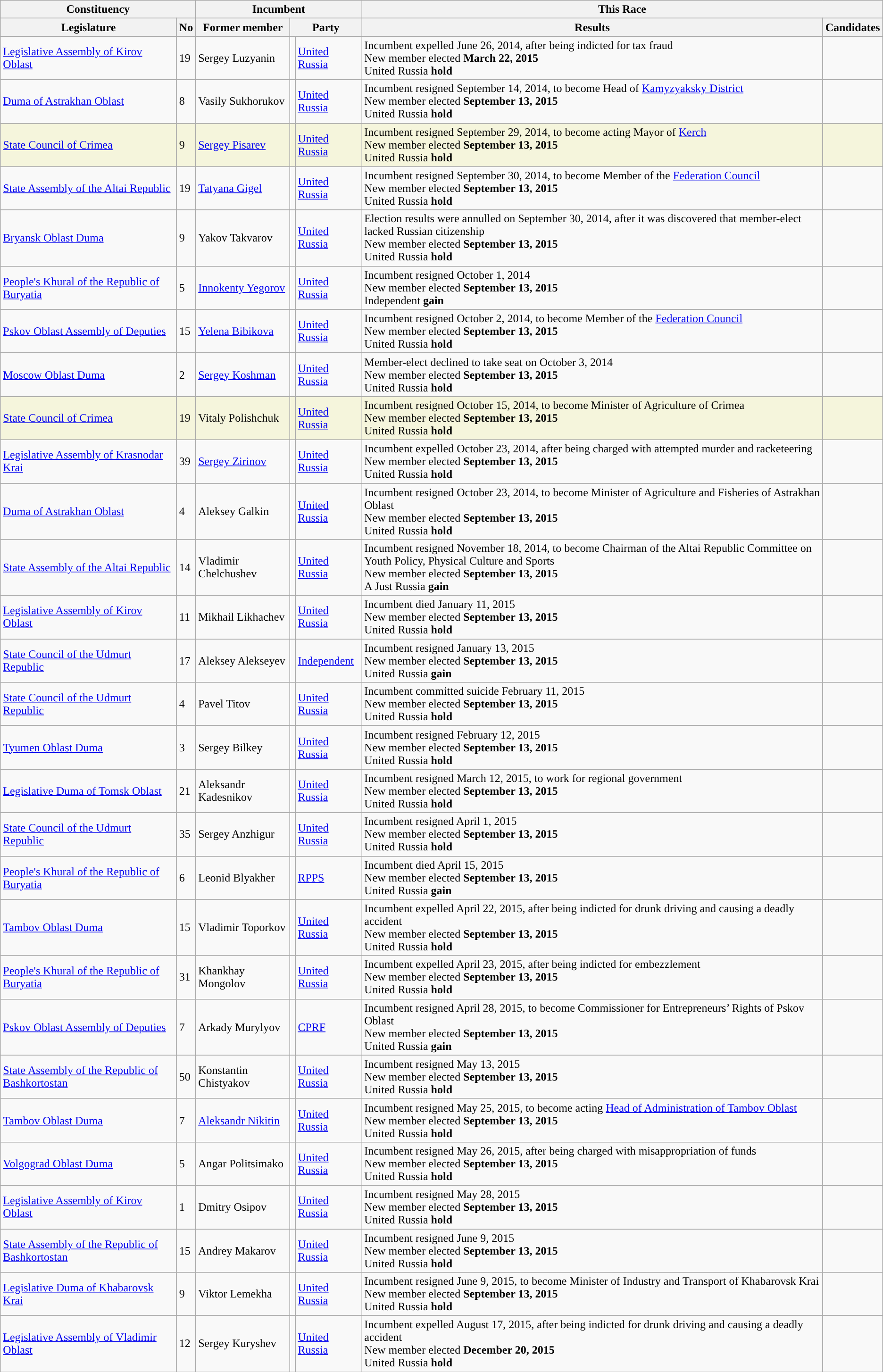<table class="wikitable">
<tr>
<th colspan=2>Constituency</th>
<th colspan=3>Incumbent</th>
<th colspan=2>This Race</th>
</tr>
<tr>
<th>Legislature</th>
<th>No</th>
<th>Former member</th>
<th colspan=2>Party</th>
<th>Results</th>
<th>Candidates</th>
</tr>
<tr>
<td><a href='#'>Legislative Assembly of Kirov Oblast</a></td>
<td>19</td>
<td>Sergey Luzyanin</td>
<td style="background-color:"></td>
<td><a href='#'>United Russia</a></td>
<td>Incumbent expelled June 26, 2014, after being indicted for tax fraud<br>New member elected <strong>March 22, 2015</strong><br>United Russia <strong>hold</strong></td>
<td nowrap></td>
</tr>
<tr>
<td><a href='#'>Duma of Astrakhan Oblast</a></td>
<td>8</td>
<td>Vasily Sukhorukov</td>
<td style="background-color:"></td>
<td><a href='#'>United Russia</a></td>
<td>Incumbent resigned September 14, 2014, to become Head of <a href='#'>Kamyzyaksky District</a><br>New member elected <strong>September 13, 2015</strong><br>United Russia <strong>hold</strong></td>
<td nowrap></td>
</tr>
<tr style="background-color:Beige;">
<td><a href='#'>State Council of Crimea</a></td>
<td>9</td>
<td><a href='#'>Sergey Pisarev</a></td>
<td style="background-color:"></td>
<td><a href='#'>United Russia</a></td>
<td>Incumbent resigned September 29, 2014, to become acting Mayor of <a href='#'>Kerch</a><br>New member elected <strong>September 13, 2015</strong><br>United Russia <strong>hold</strong></td>
<td nowrap></td>
</tr>
<tr>
<td><a href='#'>State Assembly of the Altai Republic</a></td>
<td>19</td>
<td><a href='#'>Tatyana Gigel</a></td>
<td style="background-color:"></td>
<td><a href='#'>United Russia</a></td>
<td>Incumbent resigned September 30, 2014, to become Member of the <a href='#'>Federation Council</a><br>New member elected <strong>September 13, 2015</strong><br>United Russia <strong>hold</strong></td>
<td nowrap></td>
</tr>
<tr>
<td><a href='#'>Bryansk Oblast Duma</a></td>
<td>9</td>
<td>Yakov Takvarov</td>
<td style="background-color:"></td>
<td><a href='#'>United Russia</a></td>
<td>Election results were annulled on September 30, 2014, after it was discovered that member-elect lacked Russian citizenship<br>New member elected <strong>September 13, 2015</strong><br>United Russia <strong>hold</strong></td>
<td nowrap></td>
</tr>
<tr>
<td><a href='#'>People's Khural of the Republic of Buryatia</a></td>
<td>5</td>
<td><a href='#'>Innokenty Yegorov</a></td>
<td style="background-color:"></td>
<td><a href='#'>United Russia</a></td>
<td>Incumbent resigned October 1, 2014<br>New member elected <strong>September 13, 2015</strong><br>Independent <strong>gain</strong></td>
<td nowrap></td>
</tr>
<tr>
<td><a href='#'>Pskov Oblast Assembly of Deputies</a></td>
<td>15</td>
<td><a href='#'>Yelena Bibikova</a></td>
<td style="background-color:"></td>
<td><a href='#'>United Russia</a></td>
<td>Incumbent resigned October 2, 2014, to become Member of the <a href='#'>Federation Council</a><br>New member elected <strong>September 13, 2015</strong><br>United Russia <strong>hold</strong></td>
<td nowrap></td>
</tr>
<tr>
<td><a href='#'>Moscow Oblast Duma</a></td>
<td>2</td>
<td><a href='#'>Sergey Koshman</a></td>
<td style="background-color:"></td>
<td><a href='#'>United Russia</a></td>
<td>Member-elect declined to take seat on October 3, 2014<br>New member elected <strong>September 13, 2015</strong><br>United Russia <strong>hold</strong></td>
<td nowrap></td>
</tr>
<tr style="background-color:Beige;">
<td><a href='#'>State Council of Crimea</a></td>
<td>19</td>
<td>Vitaly Polishchuk</td>
<td style="background-color:"></td>
<td><a href='#'>United Russia</a></td>
<td>Incumbent resigned October 15, 2014, to become Minister of Agriculture of Crimea<br>New member elected <strong>September 13, 2015</strong><br>United Russia <strong>hold</strong></td>
<td nowrap></td>
</tr>
<tr>
<td><a href='#'>Legislative Assembly of Krasnodar Krai</a></td>
<td>39</td>
<td><a href='#'>Sergey Zirinov</a></td>
<td style="background-color:"></td>
<td><a href='#'>United Russia</a></td>
<td>Incumbent expelled October 23, 2014, after being charged with attempted murder and racketeering<br>New member elected <strong>September 13, 2015</strong><br>United Russia <strong>hold</strong></td>
<td nowrap></td>
</tr>
<tr>
<td><a href='#'>Duma of Astrakhan Oblast</a></td>
<td>4</td>
<td>Aleksey Galkin</td>
<td style="background-color:"></td>
<td><a href='#'>United Russia</a></td>
<td>Incumbent resigned October 23, 2014, to become Minister of Agriculture and Fisheries of Astrakhan Oblast<br>New member elected <strong>September 13, 2015</strong><br>United Russia <strong>hold</strong></td>
<td nowrap></td>
</tr>
<tr>
<td><a href='#'>State Assembly of the Altai Republic</a></td>
<td>14</td>
<td>Vladimir Chelchushev</td>
<td style="background-color:"></td>
<td><a href='#'>United Russia</a></td>
<td>Incumbent resigned November 18, 2014, to become Chairman of the Altai Republic Committee on Youth Policy, Physical Culture and Sports<br>New member elected <strong>September 13, 2015</strong><br>A Just Russia <strong>gain</strong></td>
<td nowrap></td>
</tr>
<tr>
<td><a href='#'>Legislative Assembly of Kirov Oblast</a></td>
<td>11</td>
<td>Mikhail Likhachev</td>
<td style="background-color:"></td>
<td><a href='#'>United Russia</a></td>
<td>Incumbent died January 11, 2015<br>New member elected <strong>September 13, 2015</strong><br>United Russia <strong>hold</strong></td>
<td nowrap></td>
</tr>
<tr>
<td><a href='#'>State Council of the Udmurt Republic</a></td>
<td>17</td>
<td>Aleksey Alekseyev</td>
<td style="background-color:"></td>
<td><a href='#'>Independent</a></td>
<td>Incumbent resigned January 13, 2015<br>New member elected <strong>September 13, 2015</strong><br>United Russia <strong>gain</strong></td>
<td nowrap></td>
</tr>
<tr>
<td><a href='#'>State Council of the Udmurt Republic</a></td>
<td>4</td>
<td>Pavel Titov</td>
<td style="background-color:"></td>
<td><a href='#'>United Russia</a></td>
<td>Incumbent committed suicide February 11, 2015<br>New member elected <strong>September 13, 2015</strong><br>United Russia <strong>hold</strong></td>
<td nowrap></td>
</tr>
<tr>
<td><a href='#'>Tyumen Oblast Duma</a></td>
<td>3</td>
<td>Sergey Bilkey</td>
<td style="background-color:"></td>
<td><a href='#'>United Russia</a></td>
<td>Incumbent resigned February 12, 2015<br>New member elected <strong>September 13, 2015</strong><br>United Russia <strong>hold</strong></td>
<td nowrap></td>
</tr>
<tr>
<td><a href='#'>Legislative Duma of Tomsk Oblast</a></td>
<td>21</td>
<td>Aleksandr Kadesnikov</td>
<td style="background-color:"></td>
<td><a href='#'>United Russia</a></td>
<td>Incumbent resigned March 12, 2015, to work for regional government<br>New member elected <strong>September 13, 2015</strong><br>United Russia <strong>hold</strong></td>
<td nowrap></td>
</tr>
<tr>
<td><a href='#'>State Council of the Udmurt Republic</a></td>
<td>35</td>
<td>Sergey Anzhigur</td>
<td style="background-color:"></td>
<td><a href='#'>United Russia</a></td>
<td>Incumbent resigned April 1, 2015<br>New member elected <strong>September 13, 2015</strong><br>United Russia <strong>hold</strong></td>
<td nowrap></td>
</tr>
<tr>
<td><a href='#'>People's Khural of the Republic of Buryatia</a></td>
<td>6</td>
<td>Leonid Blyakher</td>
<td style="background-color:"></td>
<td><a href='#'>RPPS</a></td>
<td>Incumbent died April 15, 2015<br>New member elected <strong>September 13, 2015</strong><br>United Russia <strong>gain</strong></td>
<td nowrap></td>
</tr>
<tr>
<td><a href='#'>Tambov Oblast Duma</a></td>
<td>15</td>
<td>Vladimir Toporkov</td>
<td style="background-color:"></td>
<td><a href='#'>United Russia</a></td>
<td>Incumbent expelled April 22, 2015, after being indicted for drunk driving and causing a deadly accident<br>New member elected <strong>September 13, 2015</strong><br>United Russia <strong>hold</strong></td>
<td nowrap></td>
</tr>
<tr>
<td><a href='#'>People's Khural of the Republic of Buryatia</a></td>
<td>31</td>
<td>Khankhay Mongolov</td>
<td style="background-color:"></td>
<td><a href='#'>United Russia</a></td>
<td>Incumbent expelled April 23, 2015, after being indicted for embezzlement<br>New member elected <strong>September 13, 2015</strong><br>United Russia <strong>hold</strong></td>
<td nowrap></td>
</tr>
<tr>
<td><a href='#'>Pskov Oblast Assembly of Deputies</a></td>
<td>7</td>
<td>Arkady Murylyov</td>
<td style="background-color:"></td>
<td><a href='#'>CPRF</a></td>
<td>Incumbent resigned April 28, 2015, to become Commissioner for Entrepreneurs’ Rights of Pskov Oblast<br>New member elected <strong>September 13, 2015</strong><br>United Russia <strong>gain</strong></td>
<td nowrap></td>
</tr>
<tr>
<td><a href='#'>State Assembly of the Republic of Bashkortostan</a></td>
<td>50</td>
<td>Konstantin Chistyakov</td>
<td style="background-color:"></td>
<td><a href='#'>United Russia</a></td>
<td>Incumbent resigned May 13, 2015<br>New member elected <strong>September 13, 2015</strong><br>United Russia <strong>hold</strong></td>
<td nowrap></td>
</tr>
<tr>
<td><a href='#'>Tambov Oblast Duma</a></td>
<td>7</td>
<td><a href='#'>Aleksandr Nikitin</a></td>
<td style="background-color:"></td>
<td><a href='#'>United Russia</a></td>
<td>Incumbent resigned May 25, 2015, to become acting <a href='#'>Head of Administration of Tambov Oblast</a><br>New member elected <strong>September 13, 2015</strong><br>United Russia <strong>hold</strong></td>
<td nowrap></td>
</tr>
<tr>
<td><a href='#'>Volgograd Oblast Duma</a></td>
<td>5</td>
<td>Angar Politsimako</td>
<td style="background-color:"></td>
<td><a href='#'>United Russia</a></td>
<td>Incumbent resigned May 26, 2015, after being charged with misappropriation of funds<br>New member elected <strong>September 13, 2015</strong><br>United Russia <strong>hold</strong></td>
<td nowrap></td>
</tr>
<tr>
<td><a href='#'>Legislative Assembly of Kirov Oblast</a></td>
<td>1</td>
<td>Dmitry Osipov</td>
<td style="background-color:"></td>
<td><a href='#'>United Russia</a></td>
<td>Incumbent resigned May 28, 2015<br>New member elected <strong>September 13, 2015</strong><br>United Russia <strong>hold</strong></td>
<td nowrap></td>
</tr>
<tr>
<td><a href='#'>State Assembly of the Republic of Bashkortostan</a></td>
<td>15</td>
<td>Andrey Makarov</td>
<td style="background-color:"></td>
<td><a href='#'>United Russia</a></td>
<td>Incumbent resigned June 9, 2015<br>New member elected <strong>September 13, 2015</strong><br>United Russia <strong>hold</strong></td>
<td nowrap></td>
</tr>
<tr>
<td><a href='#'>Legislative Duma of Khabarovsk Krai</a></td>
<td>9</td>
<td>Viktor Lemekha</td>
<td style="background-color:"></td>
<td><a href='#'>United Russia</a></td>
<td>Incumbent resigned June 9, 2015, to become Minister of Industry and Transport of Khabarovsk Krai<br>New member elected <strong>September 13, 2015</strong><br>United Russia <strong>hold</strong></td>
<td nowrap></td>
</tr>
<tr>
<td><a href='#'>Legislative Assembly of Vladimir Oblast</a></td>
<td>12</td>
<td>Sergey Kuryshev</td>
<td style="background-color:"></td>
<td><a href='#'>United Russia</a></td>
<td>Incumbent expelled August 17, 2015, after being indicted for drunk driving and causing a deadly accident<br>New member elected <strong>December 20, 2015</strong><br>United Russia <strong>hold</strong></td>
<td nowrap></td>
</tr>
</table>
